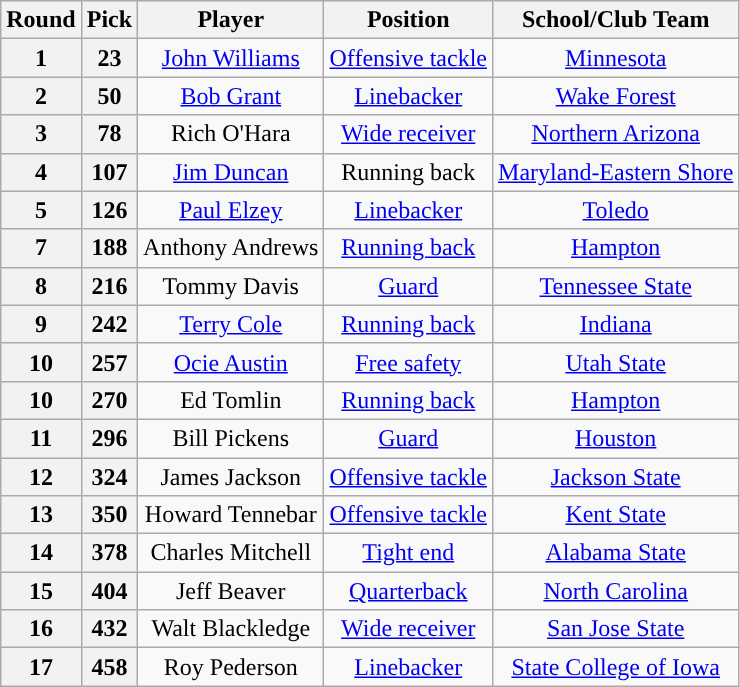<table class="wikitable sortable sortable" style="text-align:center">
<tr>
<th>Round</th>
<th>Pick</th>
<th>Player</th>
<th>Position</th>
<th>School/Club Team</th>
</tr>
<tr>
<th>1</th>
<th>23</th>
<td><a href='#'>John Williams</a></td>
<td><a href='#'>Offensive tackle</a></td>
<td><a href='#'>Minnesota</a></td>
</tr>
<tr>
<th>2</th>
<th>50</th>
<td><a href='#'>Bob Grant</a></td>
<td><a href='#'>Linebacker</a></td>
<td><a href='#'>Wake Forest</a></td>
</tr>
<tr>
<th>3</th>
<th>78</th>
<td>Rich O'Hara</td>
<td><a href='#'>Wide receiver</a></td>
<td><a href='#'>Northern Arizona</a></td>
</tr>
<tr>
<th>4</th>
<th>107</th>
<td><a href='#'>Jim Duncan</a></td>
<td>Running back</td>
<td><a href='#'>Maryland-Eastern Shore</a></td>
</tr>
<tr>
<th>5</th>
<th>126</th>
<td><a href='#'>Paul Elzey</a></td>
<td><a href='#'>Linebacker</a></td>
<td><a href='#'>Toledo</a></td>
</tr>
<tr>
<th>7</th>
<th>188</th>
<td>Anthony Andrews</td>
<td><a href='#'>Running back</a></td>
<td><a href='#'>Hampton</a></td>
</tr>
<tr>
<th>8</th>
<th>216</th>
<td>Tommy Davis</td>
<td><a href='#'>Guard</a></td>
<td><a href='#'>Tennessee State</a></td>
</tr>
<tr>
<th>9</th>
<th>242</th>
<td><a href='#'>Terry Cole</a></td>
<td><a href='#'>Running back</a></td>
<td><a href='#'>Indiana</a></td>
</tr>
<tr>
<th>10</th>
<th>257</th>
<td><a href='#'>Ocie Austin</a></td>
<td><a href='#'>Free safety</a></td>
<td><a href='#'>Utah State</a></td>
</tr>
<tr>
<th>10</th>
<th>270</th>
<td>Ed Tomlin</td>
<td><a href='#'>Running back</a></td>
<td><a href='#'>Hampton</a></td>
</tr>
<tr>
<th>11</th>
<th>296</th>
<td>Bill Pickens</td>
<td><a href='#'>Guard</a></td>
<td><a href='#'>Houston</a></td>
</tr>
<tr>
<th>12</th>
<th>324</th>
<td>James Jackson</td>
<td><a href='#'>Offensive tackle</a></td>
<td><a href='#'>Jackson State</a></td>
</tr>
<tr>
<th>13</th>
<th>350</th>
<td>Howard Tennebar</td>
<td><a href='#'>Offensive tackle</a></td>
<td><a href='#'>Kent State</a></td>
</tr>
<tr>
<th>14</th>
<th>378</th>
<td>Charles Mitchell</td>
<td><a href='#'>Tight end</a></td>
<td><a href='#'>Alabama State</a></td>
</tr>
<tr>
<th>15</th>
<th>404</th>
<td>Jeff Beaver</td>
<td><a href='#'>Quarterback</a></td>
<td><a href='#'>North Carolina</a></td>
</tr>
<tr>
<th>16</th>
<th>432</th>
<td>Walt Blackledge</td>
<td><a href='#'>Wide receiver</a></td>
<td><a href='#'>San Jose State</a></td>
</tr>
<tr>
<th>17</th>
<th>458</th>
<td>Roy Pederson</td>
<td><a href='#'>Linebacker</a></td>
<td><a href='#'>State College of Iowa</a></td>
</tr>
</table>
